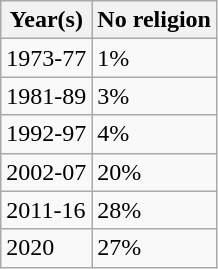<table class="wikitable">
<tr>
<th>Year(s)</th>
<th>No religion</th>
</tr>
<tr>
<td>1973-77</td>
<td>1%</td>
</tr>
<tr>
<td>1981-89</td>
<td>3%</td>
</tr>
<tr>
<td>1992-97</td>
<td>4%</td>
</tr>
<tr>
<td>2002-07</td>
<td>20%</td>
</tr>
<tr>
<td>2011-16</td>
<td>28%</td>
</tr>
<tr>
<td>2020</td>
<td>27%</td>
</tr>
</table>
